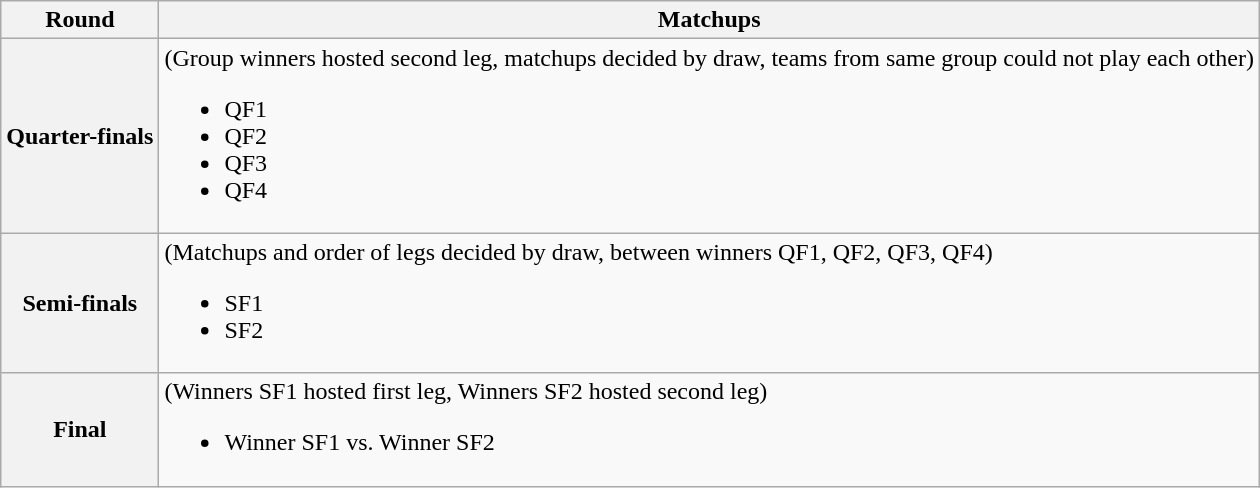<table class=wikitable>
<tr>
<th>Round</th>
<th>Matchups</th>
</tr>
<tr>
<th>Quarter-finals</th>
<td>(Group winners hosted second leg, matchups decided by draw, teams from same group could not play each other)<br><ul><li>QF1</li><li>QF2</li><li>QF3</li><li>QF4</li></ul></td>
</tr>
<tr>
<th>Semi-finals</th>
<td>(Matchups and order of legs decided by draw, between winners QF1, QF2, QF3, QF4)<br><ul><li>SF1</li><li>SF2</li></ul></td>
</tr>
<tr>
<th>Final</th>
<td>(Winners SF1 hosted first leg, Winners SF2 hosted second leg)<br><ul><li>Winner SF1 vs. Winner SF2</li></ul></td>
</tr>
</table>
